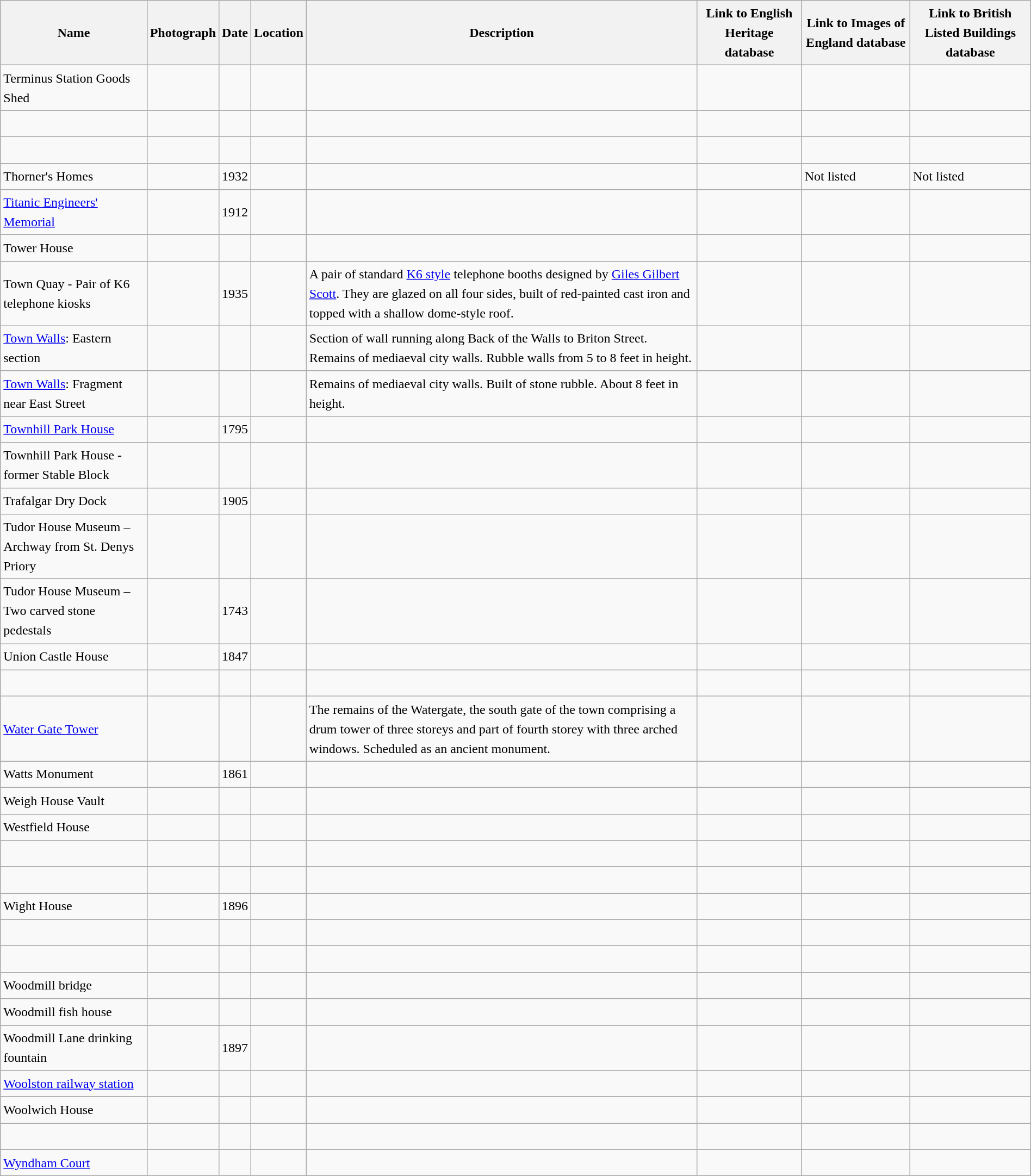<table class="wikitable  sortable"  style="width:100%;border:0px;text-align:left;line-height:150%;">
<tr>
<th>Name</th>
<th class="unsortable">Photograph</th>
<th>Date</th>
<th class="unsortable">Location</th>
<th class="unsortable">Description</th>
<th class="unsortable">Link to English Heritage database</th>
<th class="unsortable">Link to Images of England database</th>
<th class="unsortable">Link to British Listed Buildings database</th>
</tr>
<tr>
<td>Terminus Station Goods Shed</td>
<td></td>
<td></td>
<td><small><br></small></td>
<td></td>
<td></td>
<td></td>
<td></td>
</tr>
<tr>
<td></td>
<td></td>
<td></td>
<td><small><br></small></td>
<td></td>
<td></td>
<td></td>
<td></td>
</tr>
<tr>
<td></td>
<td></td>
<td></td>
<td><small><br></small></td>
<td></td>
<td></td>
<td></td>
<td></td>
</tr>
<tr>
<td>Thorner's Homes</td>
<td></td>
<td>1932</td>
<td><small><br></small></td>
<td></td>
<td></td>
<td>Not listed</td>
<td>Not listed</td>
</tr>
<tr>
<td><a href='#'>Titanic Engineers' Memorial</a></td>
<td></td>
<td>1912</td>
<td><small><br></small></td>
<td></td>
<td></td>
<td></td>
<td></td>
</tr>
<tr>
<td>Tower House</td>
<td></td>
<td></td>
<td><small><br></small></td>
<td></td>
<td></td>
<td></td>
<td></td>
</tr>
<tr>
<td>Town Quay - Pair of K6 telephone kiosks</td>
<td></td>
<td>1935</td>
<td><small><br></small></td>
<td>A pair of standard <a href='#'>K6 style</a> telephone booths designed by <a href='#'>Giles Gilbert Scott</a>. They are glazed on all four sides, built of  red-painted cast iron and topped with a shallow dome-style roof.</td>
<td></td>
<td></td>
<td></td>
</tr>
<tr>
<td><a href='#'>Town Walls</a>: Eastern section</td>
<td></td>
<td></td>
<td><small><br></small></td>
<td>Section of wall running along Back of the Walls to Briton Street. Remains of mediaeval city walls. Rubble walls from 5 to 8 feet in height.</td>
<td></td>
<td></td>
<td></td>
</tr>
<tr>
<td><a href='#'>Town Walls</a>: Fragment near East  Street</td>
<td></td>
<td></td>
<td><small><br></small></td>
<td>Remains of mediaeval city walls. Built of stone rubble. About 8 feet in height.</td>
<td></td>
<td></td>
<td></td>
</tr>
<tr>
<td><a href='#'>Townhill Park House</a></td>
<td></td>
<td>1795</td>
<td><small><br></small></td>
<td></td>
<td></td>
<td></td>
<td></td>
</tr>
<tr>
<td>Townhill Park House - former Stable Block</td>
<td></td>
<td></td>
<td><small><br></small></td>
<td></td>
<td></td>
<td></td>
<td></td>
</tr>
<tr>
<td>Trafalgar Dry Dock</td>
<td></td>
<td>1905</td>
<td><small><br></small></td>
<td></td>
<td></td>
<td></td>
<td></td>
</tr>
<tr>
<td>Tudor House Museum – Archway from St. Denys Priory</td>
<td></td>
<td></td>
<td><small><br></small></td>
<td></td>
<td></td>
<td></td>
<td></td>
</tr>
<tr>
<td>Tudor House Museum – Two carved stone pedestals</td>
<td></td>
<td>1743</td>
<td><small><br></small></td>
<td></td>
<td></td>
<td></td>
<td></td>
</tr>
<tr>
<td>Union Castle House</td>
<td></td>
<td>1847</td>
<td><small><br></small></td>
<td></td>
<td></td>
<td></td>
<td></td>
</tr>
<tr>
<td></td>
<td></td>
<td></td>
<td><small><br></small></td>
<td></td>
<td></td>
<td></td>
<td></td>
</tr>
<tr>
<td><a href='#'>Water Gate Tower</a></td>
<td></td>
<td></td>
<td><small><br></small></td>
<td>The remains of the Watergate, the south gate of the town comprising a drum tower of three storeys and part of fourth storey with three arched windows.  Scheduled as an ancient monument.</td>
<td></td>
<td></td>
<td></td>
</tr>
<tr>
<td>Watts Monument</td>
<td></td>
<td>1861</td>
<td><small><br></small></td>
<td></td>
<td></td>
<td></td>
<td></td>
</tr>
<tr>
<td>Weigh House Vault</td>
<td></td>
<td></td>
<td><small><br></small></td>
<td></td>
<td></td>
<td></td>
<td></td>
</tr>
<tr>
<td>Westfield House</td>
<td></td>
<td></td>
<td><small><br></small></td>
<td></td>
<td></td>
<td></td>
<td></td>
</tr>
<tr>
<td></td>
<td></td>
<td></td>
<td><small><br></small></td>
<td></td>
<td></td>
<td></td>
<td></td>
</tr>
<tr>
<td></td>
<td></td>
<td></td>
<td><small><br></small></td>
<td></td>
<td></td>
<td></td>
<td></td>
</tr>
<tr>
<td>Wight House</td>
<td></td>
<td>1896</td>
<td><small><br></small></td>
<td></td>
<td></td>
<td></td>
<td></td>
</tr>
<tr>
<td></td>
<td></td>
<td></td>
<td><small><br></small></td>
<td></td>
<td></td>
<td></td>
<td></td>
</tr>
<tr>
<td></td>
<td></td>
<td></td>
<td><small><br></small></td>
<td></td>
<td></td>
<td></td>
<td></td>
</tr>
<tr>
<td>Woodmill bridge</td>
<td></td>
<td></td>
<td><small><br></small></td>
<td></td>
<td></td>
<td></td>
<td></td>
</tr>
<tr>
<td>Woodmill fish house</td>
<td></td>
<td></td>
<td><small><br></small></td>
<td></td>
<td></td>
<td></td>
<td></td>
</tr>
<tr>
<td>Woodmill Lane drinking fountain</td>
<td></td>
<td>1897</td>
<td><small><br></small></td>
<td></td>
<td> </td>
<td></td>
<td></td>
</tr>
<tr>
<td><a href='#'>Woolston railway station</a></td>
<td></td>
<td></td>
<td><small><br></small></td>
<td></td>
<td></td>
<td></td>
<td></td>
</tr>
<tr>
<td>Woolwich House</td>
<td></td>
<td></td>
<td><small><br></small></td>
<td></td>
<td></td>
<td></td>
<td></td>
</tr>
<tr>
<td></td>
<td></td>
<td></td>
<td><small><br></small></td>
<td></td>
<td></td>
<td></td>
<td></td>
</tr>
<tr>
<td><a href='#'>Wyndham Court</a></td>
<td></td>
<td></td>
<td><small><br></small></td>
<td></td>
<td></td>
<td></td>
<td></td>
</tr>
<tr>
</tr>
</table>
